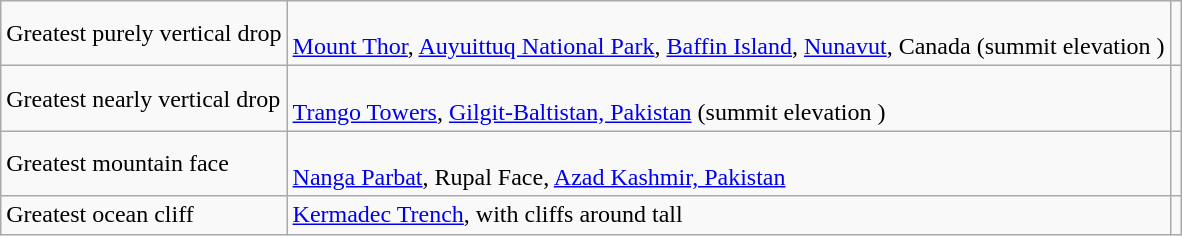<table class="wikitable">
<tr>
<td>Greatest purely vertical drop</td>
<td><br><a href='#'>Mount Thor</a>, <a href='#'>Auyuittuq National Park</a>, <a href='#'>Baffin Island</a>, <a href='#'>Nunavut</a>, Canada (summit elevation )</td>
<td></td>
</tr>
<tr>
<td>Greatest nearly vertical drop</td>
<td><br><a href='#'>Trango Towers</a>, <a href='#'>Gilgit-Baltistan, Pakistan</a> (summit elevation )</td>
<td></td>
</tr>
<tr>
<td>Greatest mountain face</td>
<td> <br> <a href='#'>Nanga Parbat</a>, Rupal Face, <a href='#'>Azad Kashmir, Pakistan</a></td>
<td></td>
</tr>
<tr>
<td>Greatest ocean cliff</td>
<td><a href='#'>Kermadec Trench</a>, with cliffs around  tall</td>
<td></td>
</tr>
</table>
